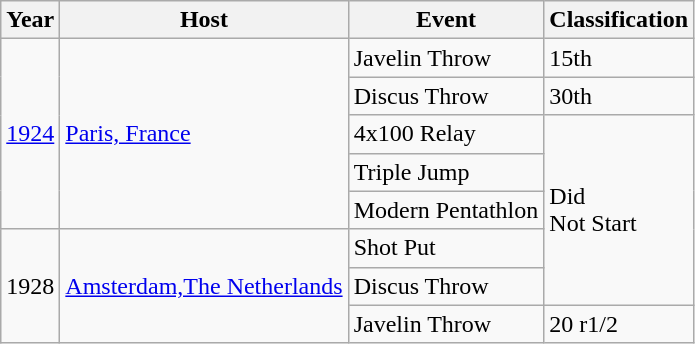<table class="wikitable">
<tr>
<th>Year</th>
<th>Host</th>
<th>Event</th>
<th>Classification</th>
</tr>
<tr>
<td rowspan="5"><a href='#'>1924</a></td>
<td rowspan="5"><a href='#'>Paris, France</a></td>
<td>Javelin Throw</td>
<td>15th</td>
</tr>
<tr>
<td>Discus Throw</td>
<td>30th</td>
</tr>
<tr>
<td>4x100 Relay</td>
<td rowspan="5">Did<br>Not
Start</td>
</tr>
<tr>
<td>Triple Jump</td>
</tr>
<tr>
<td>Modern Pentathlon</td>
</tr>
<tr>
<td rowspan="3">1928</td>
<td rowspan="3"><a href='#'>Amsterdam,The Netherlands</a></td>
<td>Shot Put</td>
</tr>
<tr>
<td>Discus Throw</td>
</tr>
<tr>
<td>Javelin Throw</td>
<td>20 r1/2</td>
</tr>
</table>
